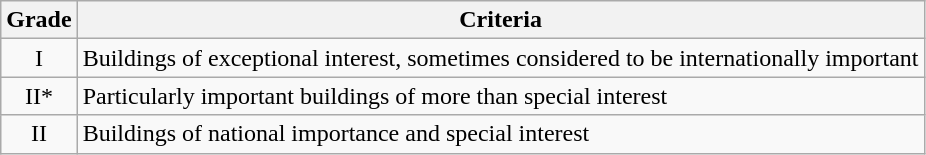<table class="wikitable">
<tr>
<th>Grade</th>
<th>Criteria</th>
</tr>
<tr>
<td align="center" >I</td>
<td>Buildings of exceptional interest, sometimes considered to be internationally important</td>
</tr>
<tr>
<td align="center" >II*</td>
<td>Particularly important buildings of more than special interest</td>
</tr>
<tr>
<td align="center" >II</td>
<td>Buildings of national importance and special interest</td>
</tr>
</table>
